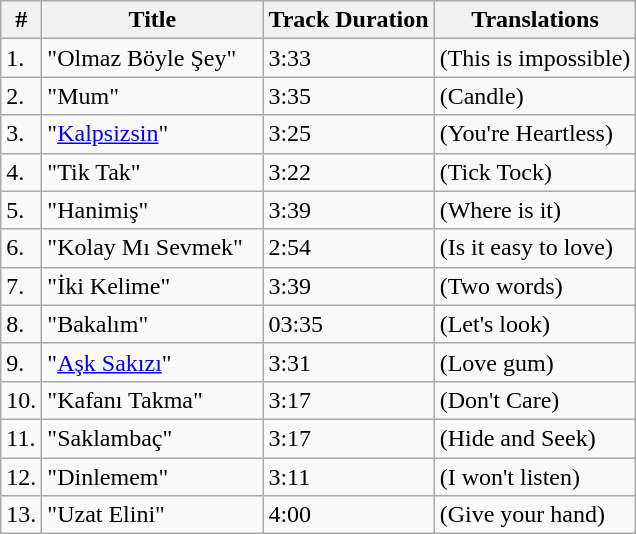<table class="wikitable">
<tr>
<th>#</th>
<th width="140">Title </th>
<th>Track Duration</th>
<th>Translations</th>
</tr>
<tr>
<td>1.</td>
<td>"Olmaz Böyle Şey"</td>
<td>3:33</td>
<td>(This is impossible)</td>
</tr>
<tr>
<td>2.</td>
<td>"Mum"</td>
<td>3:35</td>
<td>(Candle)</td>
</tr>
<tr>
<td>3.</td>
<td>"<a href='#'>Kalpsizsin</a>"</td>
<td>3:25</td>
<td>(You're Heartless)</td>
</tr>
<tr>
<td>4.</td>
<td>"Tik Tak"</td>
<td>3:22</td>
<td>(Tick Tock)</td>
</tr>
<tr>
<td>5.</td>
<td>"Hanimiş"</td>
<td>3:39</td>
<td>(Where is it)</td>
</tr>
<tr>
<td>6.</td>
<td>"Kolay Mı Sevmek"</td>
<td>2:54</td>
<td>(Is it easy to love)</td>
</tr>
<tr>
<td>7.</td>
<td>"İki Kelime"</td>
<td>3:39</td>
<td>(Two words)</td>
</tr>
<tr>
<td>8.</td>
<td>"Bakalım"</td>
<td>03:35</td>
<td>(Let's look)</td>
</tr>
<tr>
<td>9.</td>
<td>"<a href='#'>Aşk Sakızı</a>"</td>
<td>3:31</td>
<td>(Love gum)</td>
</tr>
<tr>
<td>10.</td>
<td>"Kafanı Takma"</td>
<td>3:17</td>
<td>(Don't Care)</td>
</tr>
<tr>
<td>11.</td>
<td>"Saklambaç"</td>
<td>3:17</td>
<td>(Hide and Seek)</td>
</tr>
<tr>
<td>12.</td>
<td>"Dinlemem"</td>
<td>3:11</td>
<td>(I won't listen)</td>
</tr>
<tr>
<td>13.</td>
<td>"Uzat Elini"</td>
<td>4:00</td>
<td>(Give your hand)</td>
</tr>
</table>
